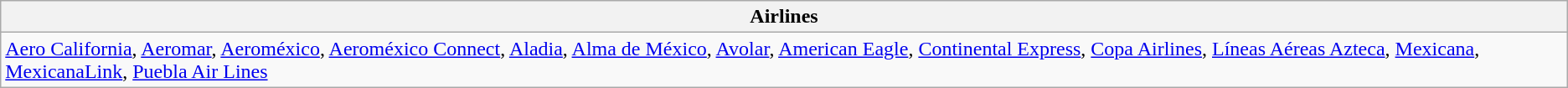<table class="wikitable sortable" width="align=">
<tr>
<th width="20%">Airlines</th>
</tr>
<tr>
<td><a href='#'>Aero California</a>, <a href='#'>Aeromar</a>, <a href='#'>Aeroméxico</a>, <a href='#'>Aeroméxico Connect</a>, <a href='#'>Aladia</a>, <a href='#'>Alma de México</a>, <a href='#'>Avolar</a>, <a href='#'>American Eagle</a>, <a href='#'>Continental Express</a>, <a href='#'>Copa Airlines</a>, <a href='#'>Líneas Aéreas Azteca</a>, <a href='#'>Mexicana</a>, <a href='#'>MexicanaLink</a>, <a href='#'>Puebla Air Lines</a></td>
</tr>
</table>
